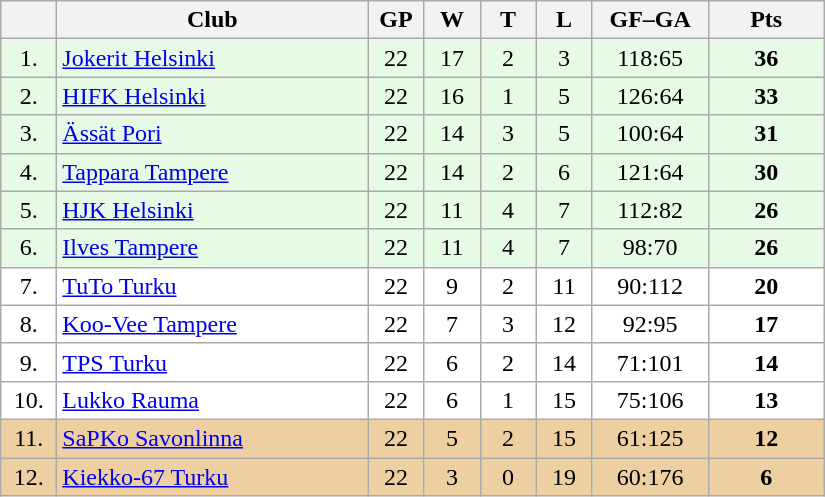<table class="wikitable">
<tr>
<th width="30"></th>
<th width="200">Club</th>
<th width="30">GP</th>
<th width="30">W</th>
<th width="30">T</th>
<th width="30">L</th>
<th width="70">GF–GA</th>
<th width="70">Pts</th>
</tr>
<tr bgcolor="#e6fae6" align="center">
<td>1.</td>
<td align="left"><a href='#'>Jokerit Helsinki</a></td>
<td>22</td>
<td>17</td>
<td>2</td>
<td>3</td>
<td>118:65</td>
<td><strong>36</strong></td>
</tr>
<tr bgcolor="#e6fae6" align="center">
<td>2.</td>
<td align="left"><a href='#'>HIFK Helsinki</a></td>
<td>22</td>
<td>16</td>
<td>1</td>
<td>5</td>
<td>126:64</td>
<td><strong>33</strong></td>
</tr>
<tr bgcolor="#e6fae6" align="center">
<td>3.</td>
<td align="left"><a href='#'>Ässät Pori</a></td>
<td>22</td>
<td>14</td>
<td>3</td>
<td>5</td>
<td>100:64</td>
<td><strong>31</strong></td>
</tr>
<tr bgcolor="#e6fae6" align="center">
<td>4.</td>
<td align="left"><a href='#'>Tappara Tampere</a></td>
<td>22</td>
<td>14</td>
<td>2</td>
<td>6</td>
<td>121:64</td>
<td><strong>30</strong></td>
</tr>
<tr bgcolor="#e6fae6" align="center">
<td>5.</td>
<td align="left"><a href='#'>HJK Helsinki</a></td>
<td>22</td>
<td>11</td>
<td>4</td>
<td>7</td>
<td>112:82</td>
<td><strong>26</strong></td>
</tr>
<tr bgcolor="#e6fae6" align="center">
<td>6.</td>
<td align="left"><a href='#'>Ilves Tampere</a></td>
<td>22</td>
<td>11</td>
<td>4</td>
<td>7</td>
<td>98:70</td>
<td><strong>26</strong></td>
</tr>
<tr bgcolor="#FFFFFF" align="center">
<td>7.</td>
<td align="left"><a href='#'>TuTo Turku</a></td>
<td>22</td>
<td>9</td>
<td>2</td>
<td>11</td>
<td>90:112</td>
<td><strong>20</strong></td>
</tr>
<tr bgcolor="#FFFFFF" align="center">
<td>8.</td>
<td align="left"><a href='#'>Koo-Vee Tampere</a></td>
<td>22</td>
<td>7</td>
<td>3</td>
<td>12</td>
<td>92:95</td>
<td><strong>17</strong></td>
</tr>
<tr bgcolor="#FFFFFF" align="center">
<td>9.</td>
<td align="left"><a href='#'>TPS Turku</a></td>
<td>22</td>
<td>6</td>
<td>2</td>
<td>14</td>
<td>71:101</td>
<td><strong>14</strong></td>
</tr>
<tr bgcolor="#FFFFFF" align="center">
<td>10.</td>
<td align="left"><a href='#'>Lukko Rauma</a></td>
<td>22</td>
<td>6</td>
<td>1</td>
<td>15</td>
<td>75:106</td>
<td><strong>13</strong></td>
</tr>
<tr bgcolor="#EECFA1" align="center">
<td>11.</td>
<td align="left"><a href='#'>SaPKo Savonlinna</a></td>
<td>22</td>
<td>5</td>
<td>2</td>
<td>15</td>
<td>61:125</td>
<td><strong>12</strong></td>
</tr>
<tr bgcolor="#EECFA1" align="center">
<td>12.</td>
<td align="left"><a href='#'>Kiekko-67 Turku</a></td>
<td>22</td>
<td>3</td>
<td>0</td>
<td>19</td>
<td>60:176</td>
<td><strong>6</strong></td>
</tr>
</table>
